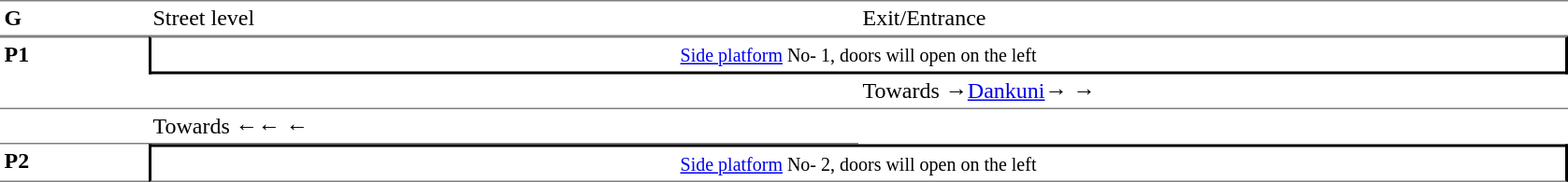<table table border=0 cellspacing=0 cellpadding=3>
<tr>
<td style="border-bottom:solid 1px gray;border-top:solid 1px gray;" width=50 valign=top><strong>G</strong></td>
<td style="border-top:solid 1px gray;border-bottom:solid 1px gray;" width=100 valign=top>Street level</td>
<td style="border-top:solid 1px gray;border-bottom:solid 1px gray;" width=500 valign=top>Exit/Entrance</td>
</tr>
<tr>
<td style="border-top:solid 1px gray;border-bottom:solid 1px gray;" width=50 rowspan=2 valign=top><strong>P1</strong></td>
<td style="border-top:solid 1px gray;border-right:solid 2px black;border-left:solid 2px black;border-bottom:solid 2px black;text-align:center;" colspan=2><small><a href='#'>Side platform</a> No- 1, doors will open on the left </small></td>
</tr>
<tr>
<td style="border-bottom:solid 1px gray;" width=100></td>
<td style="border-bottom:solid 1px gray;" width=500>Towards →<a href='#'>Dankuni</a>→ →</td>
</tr>
<tr>
<td style="border-bottom:solid 1px gray;" width=100></td>
<td style="border-bottom:solid 1px gray;" width=500>Towards ←← ←</td>
</tr>
<tr>
<td style="border-bottom:solid 1px gray;" width=50 rowspan=2 valign=top><strong>P2</strong></td>
<td style="border-top:solid 2px black;border-right:solid 2px black;border-left:solid 2px black;border-bottom:solid 1px gray;text-align:center;" colspan=2><small><a href='#'>Side platform</a> No- 2, doors will open on the left </small></td>
</tr>
</table>
